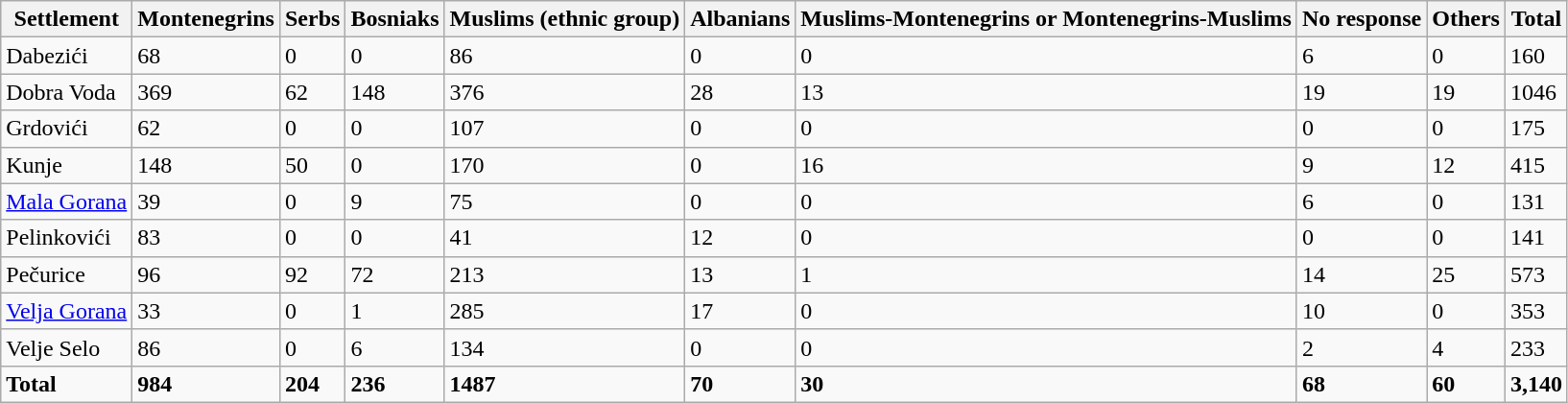<table class=wikitable>
<tr>
<th>Settlement</th>
<th>Montenegrins</th>
<th>Serbs</th>
<th>Bosniaks</th>
<th>Muslims (ethnic group)</th>
<th>Albanians</th>
<th>Muslims-Montenegrins or Montenegrins-Muslims</th>
<th>No response</th>
<th>Others</th>
<th>Total</th>
</tr>
<tr>
<td>Dabezići</td>
<td>68</td>
<td>0</td>
<td>0</td>
<td>86</td>
<td>0</td>
<td>0</td>
<td>6</td>
<td>0</td>
<td>160</td>
</tr>
<tr>
<td>Dobra Voda</td>
<td>369</td>
<td>62</td>
<td>148</td>
<td>376</td>
<td>28</td>
<td>13</td>
<td>19</td>
<td>19</td>
<td>1046</td>
</tr>
<tr>
<td>Grdovići</td>
<td>62</td>
<td>0</td>
<td>0</td>
<td>107</td>
<td>0</td>
<td>0</td>
<td>0</td>
<td>0</td>
<td>175</td>
</tr>
<tr>
<td>Kunje</td>
<td>148</td>
<td>50</td>
<td>0</td>
<td>170</td>
<td>0</td>
<td>16</td>
<td>9</td>
<td>12</td>
<td>415</td>
</tr>
<tr>
<td><a href='#'>Mala Gorana</a></td>
<td>39</td>
<td>0</td>
<td>9</td>
<td>75</td>
<td>0</td>
<td>0</td>
<td>6</td>
<td>0</td>
<td>131</td>
</tr>
<tr>
<td>Pelinkovići</td>
<td>83</td>
<td>0</td>
<td>0</td>
<td>41</td>
<td>12</td>
<td>0</td>
<td>0</td>
<td>0</td>
<td>141</td>
</tr>
<tr>
<td>Pečurice</td>
<td>96</td>
<td>92</td>
<td>72</td>
<td>213</td>
<td>13</td>
<td>1</td>
<td>14</td>
<td>25</td>
<td>573</td>
</tr>
<tr>
<td><a href='#'>Velja Gorana</a></td>
<td>33</td>
<td>0</td>
<td>1</td>
<td>285</td>
<td>17</td>
<td>0</td>
<td>10</td>
<td>0</td>
<td>353</td>
</tr>
<tr>
<td>Velje Selo</td>
<td>86</td>
<td>0</td>
<td>6</td>
<td>134</td>
<td>0</td>
<td>0</td>
<td>2</td>
<td>4</td>
<td>233</td>
</tr>
<tr>
<td><strong>Total</strong></td>
<td><strong>984</strong></td>
<td><strong>204</strong></td>
<td><strong>236</strong></td>
<td><strong>1487</strong></td>
<td><strong>70</strong></td>
<td><strong>30</strong></td>
<td><strong>68</strong></td>
<td><strong>60</strong></td>
<td><strong>3,140</strong></td>
</tr>
</table>
